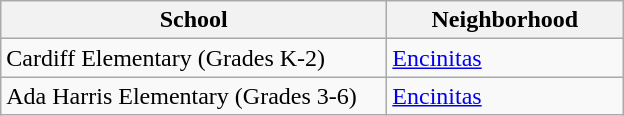<table class="wikitable">
<tr>
<th width="250">School</th>
<th width="150">Neighborhood</th>
</tr>
<tr>
<td>Cardiff Elementary (Grades K-2)</td>
<td><a href='#'>Encinitas</a></td>
</tr>
<tr>
<td>Ada Harris Elementary (Grades 3-6)</td>
<td><a href='#'>Encinitas</a></td>
</tr>
</table>
